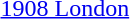<table>
<tr>
<td><a href='#'>1908 London</a><br></td>
<td></td>
<td></td>
<td></td>
</tr>
</table>
